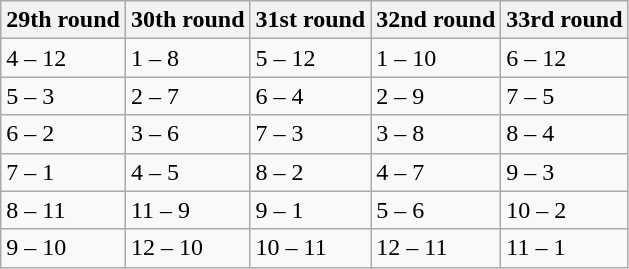<table class="wikitable">
<tr>
<th>29th round</th>
<th>30th round</th>
<th>31st round</th>
<th>32nd round</th>
<th>33rd round</th>
</tr>
<tr>
<td>4 – 12</td>
<td>1 –  8</td>
<td>5 – 12</td>
<td>1 – 10</td>
<td>6 – 12</td>
</tr>
<tr>
<td>5 –  3</td>
<td>2 –  7</td>
<td>6 –  4</td>
<td>2 –  9</td>
<td>7 –  5</td>
</tr>
<tr>
<td>6 –  2</td>
<td>3 –  6</td>
<td>7 –  3</td>
<td>3 –  8</td>
<td>8 –  4</td>
</tr>
<tr>
<td>7 –  1</td>
<td>4 –  5</td>
<td>8 –  2</td>
<td>4 –  7</td>
<td>9 –  3</td>
</tr>
<tr>
<td>8 – 11</td>
<td>11 –  9</td>
<td>9 –  1</td>
<td>5 –  6</td>
<td>10 –  2</td>
</tr>
<tr>
<td>9 – 10</td>
<td>12 – 10</td>
<td>10 – 11</td>
<td>12 – 11</td>
<td>11 –  1</td>
</tr>
</table>
